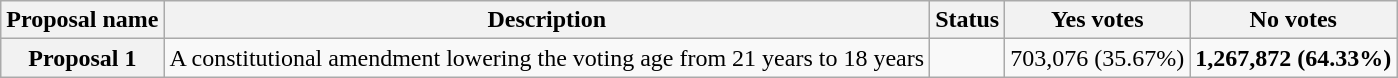<table class="wikitable sortable plainrowheaders">
<tr>
<th scope="col">Proposal name</th>
<th class="unsortable" scope="col">Description</th>
<th scope="col">Status</th>
<th scope="col">Yes votes</th>
<th scope="col">No votes</th>
</tr>
<tr>
<th scope="row">Proposal 1</th>
<td>A constitutional amendment lowering the voting age from 21 years to 18 years</td>
<td></td>
<td>703,076 (35.67%)</td>
<td><strong>1,267,872 (64.33%)</strong></td>
</tr>
</table>
